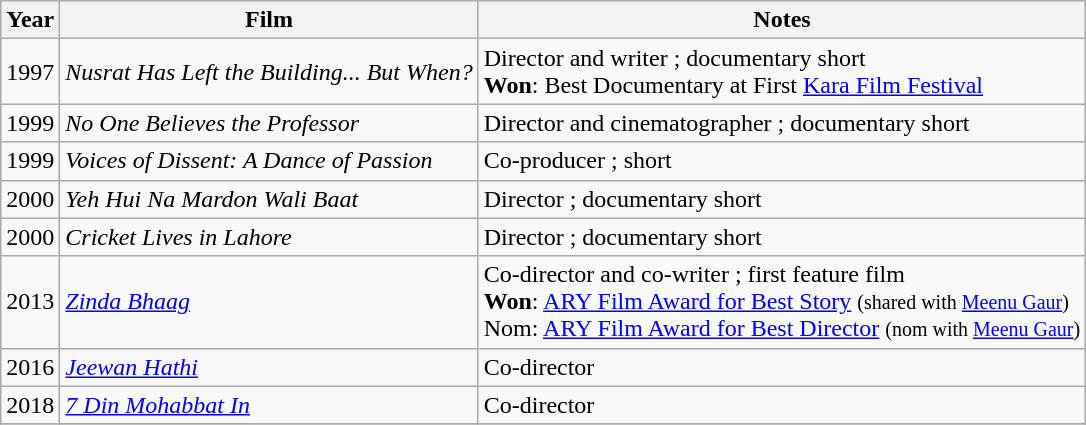<table class="wikitable">
<tr>
<th>Year</th>
<th>Film</th>
<th>Notes</th>
</tr>
<tr>
<td>1997</td>
<td><em>Nusrat Has Left the Building... But When?</em></td>
<td>Director and writer ; documentary short<br> <strong>Won</strong>: Best Documentary at First <a href='#'>Kara Film Festival</a></td>
</tr>
<tr>
<td>1999</td>
<td><em>No One Believes the Professor</em></td>
<td>Director and cinematographer ; documentary short</td>
</tr>
<tr>
<td>1999</td>
<td><em>Voices of Dissent: A Dance of Passion</em></td>
<td>Co-producer ; short</td>
</tr>
<tr>
<td>2000</td>
<td><em>Yeh Hui Na Mardon Wali Baat</em></td>
<td>Director ; documentary short</td>
</tr>
<tr>
<td>2000</td>
<td><em>Cricket Lives in Lahore</em></td>
<td>Director ; documentary short</td>
</tr>
<tr>
<td>2013</td>
<td><em><a href='#'>Zinda Bhaag</a></em></td>
<td>Co-director and co-writer ; first feature film <br> <strong>Won</strong>: <a href='#'>ARY Film Award for Best Story</a> <small>(shared with <a href='#'>Meenu Gaur</a>)</small><br>Nom: <a href='#'>ARY Film Award for Best Director</a> <small>(nom with <a href='#'>Meenu Gaur</a>)</small></td>
</tr>
<tr>
<td>2016</td>
<td><em><a href='#'>Jeewan Hathi</a></em></td>
<td>Co-director</td>
</tr>
<tr>
<td>2018</td>
<td><em><a href='#'>7 Din Mohabbat In</a></em></td>
<td>Co-director</td>
</tr>
<tr>
</tr>
</table>
